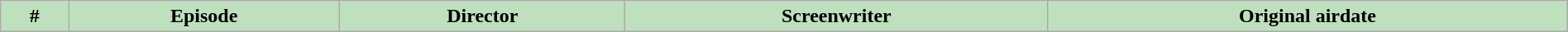<table class="wikitable plainrowheaders" border="1" style="width:100%; background:white;">
<tr>
<th style="background: #bfe0bf;">#</th>
<th style="background: #bfe0bf;">Episode</th>
<th style="background: #bfe0bf;">Director</th>
<th style="background: #bfe0bf;">Screenwriter</th>
<th style="background: #bfe0bf;">Original airdate<br>




</th>
</tr>
</table>
